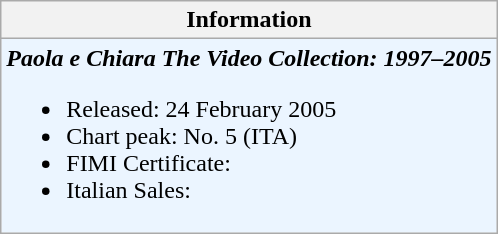<table class="wikitable">
<tr>
<th>Information</th>
</tr>
<tr ---- bgcolor="#ebf5ff">
<td><strong><em>Paola e Chiara The Video Collection: 1997–2005</em></strong><br><ul><li>Released: 24 February 2005</li><li>Chart peak: No. 5 (ITA)</li><li>FIMI Certificate:</li><li>Italian Sales:</li></ul></td>
</tr>
</table>
